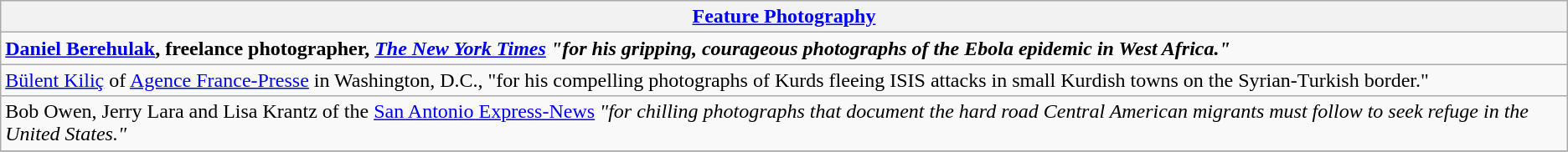<table class="wikitable" style="float:left; float:none;">
<tr>
<th><a href='#'>Feature Photography</a></th>
</tr>
<tr>
<td><strong><a href='#'>Daniel Berehulak</a>, freelance photographer, <em><a href='#'>The New York Times</a><strong><em> "for his gripping, courageous photographs of the Ebola epidemic in West Africa."</td>
</tr>
<tr>
<td><a href='#'>Bülent Kiliç</a> of <a href='#'>Agence France-Presse</a> in Washington, D.C., "for his compelling photographs of Kurds fleeing ISIS attacks in small Kurdish towns on the Syrian-Turkish border."</td>
</tr>
<tr>
<td>Bob Owen, Jerry Lara and Lisa Krantz of the </em><a href='#'>San Antonio Express-News</a><em> "for chilling photographs that document the hard road Central American migrants must follow to seek refuge in the United States."</td>
</tr>
<tr>
</tr>
</table>
